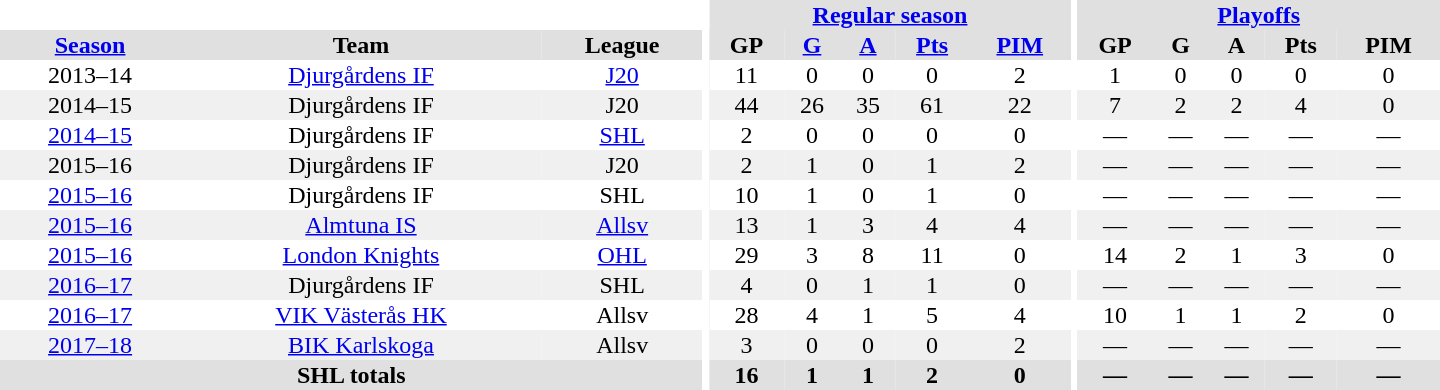<table border="0" cellpadding="1" cellspacing="0" style="text-align:center; width:60em">
<tr bgcolor="#e0e0e0">
<th colspan="3" bgcolor="#ffffff"></th>
<th rowspan="99" bgcolor="#ffffff"></th>
<th colspan="5"><a href='#'>Regular season</a></th>
<th rowspan="99" bgcolor="#ffffff"></th>
<th colspan="5"><a href='#'>Playoffs</a></th>
</tr>
<tr bgcolor="#e0e0e0">
<th><a href='#'>Season</a></th>
<th>Team</th>
<th>League</th>
<th>GP</th>
<th><a href='#'>G</a></th>
<th><a href='#'>A</a></th>
<th><a href='#'>Pts</a></th>
<th><a href='#'>PIM</a></th>
<th>GP</th>
<th>G</th>
<th>A</th>
<th>Pts</th>
<th>PIM</th>
</tr>
<tr>
<td>2013–14</td>
<td><a href='#'>Djurgårdens IF</a></td>
<td><a href='#'>J20</a></td>
<td>11</td>
<td>0</td>
<td>0</td>
<td>0</td>
<td>2</td>
<td>1</td>
<td>0</td>
<td>0</td>
<td>0</td>
<td>0</td>
</tr>
<tr bgcolor="#f0f0f0">
<td>2014–15</td>
<td>Djurgårdens IF</td>
<td>J20</td>
<td>44</td>
<td>26</td>
<td>35</td>
<td>61</td>
<td>22</td>
<td>7</td>
<td>2</td>
<td>2</td>
<td>4</td>
<td>0</td>
</tr>
<tr>
<td><a href='#'>2014–15</a></td>
<td>Djurgårdens IF</td>
<td><a href='#'>SHL</a></td>
<td>2</td>
<td>0</td>
<td>0</td>
<td>0</td>
<td>0</td>
<td>—</td>
<td>—</td>
<td>—</td>
<td>—</td>
<td>—</td>
</tr>
<tr bgcolor="#f0f0f0">
<td>2015–16</td>
<td>Djurgårdens IF</td>
<td>J20</td>
<td>2</td>
<td>1</td>
<td>0</td>
<td>1</td>
<td>2</td>
<td>—</td>
<td>—</td>
<td>—</td>
<td>—</td>
<td>—</td>
</tr>
<tr>
<td><a href='#'>2015–16</a></td>
<td>Djurgårdens IF</td>
<td>SHL</td>
<td>10</td>
<td>1</td>
<td>0</td>
<td>1</td>
<td>0</td>
<td>—</td>
<td>—</td>
<td>—</td>
<td>—</td>
<td>—</td>
</tr>
<tr bgcolor="#f0f0f0">
<td><a href='#'>2015–16</a></td>
<td><a href='#'>Almtuna IS</a></td>
<td><a href='#'>Allsv</a></td>
<td>13</td>
<td>1</td>
<td>3</td>
<td>4</td>
<td>4</td>
<td>—</td>
<td>—</td>
<td>—</td>
<td>—</td>
<td>—</td>
</tr>
<tr>
<td><a href='#'>2015–16</a></td>
<td><a href='#'>London Knights</a></td>
<td><a href='#'>OHL</a></td>
<td>29</td>
<td>3</td>
<td>8</td>
<td>11</td>
<td>0</td>
<td>14</td>
<td>2</td>
<td>1</td>
<td>3</td>
<td>0</td>
</tr>
<tr bgcolor="#f0f0f0">
<td><a href='#'>2016–17</a></td>
<td>Djurgårdens IF</td>
<td>SHL</td>
<td>4</td>
<td>0</td>
<td>1</td>
<td>1</td>
<td>0</td>
<td>—</td>
<td>—</td>
<td>—</td>
<td>—</td>
<td>—</td>
</tr>
<tr>
<td><a href='#'>2016–17</a></td>
<td><a href='#'>VIK Västerås HK</a></td>
<td>Allsv</td>
<td>28</td>
<td>4</td>
<td>1</td>
<td>5</td>
<td>4</td>
<td>10</td>
<td>1</td>
<td>1</td>
<td>2</td>
<td>0</td>
</tr>
<tr bgcolor="#f0f0f0">
<td><a href='#'>2017–18</a></td>
<td><a href='#'>BIK Karlskoga</a></td>
<td>Allsv</td>
<td>3</td>
<td>0</td>
<td>0</td>
<td>0</td>
<td>2</td>
<td>—</td>
<td>—</td>
<td>—</td>
<td>—</td>
<td>—</td>
</tr>
<tr bgcolor="#e0e0e0">
<th colspan="3">SHL totals</th>
<th>16</th>
<th>1</th>
<th>1</th>
<th>2</th>
<th>0</th>
<th>—</th>
<th>—</th>
<th>—</th>
<th>—</th>
<th>—</th>
</tr>
</table>
